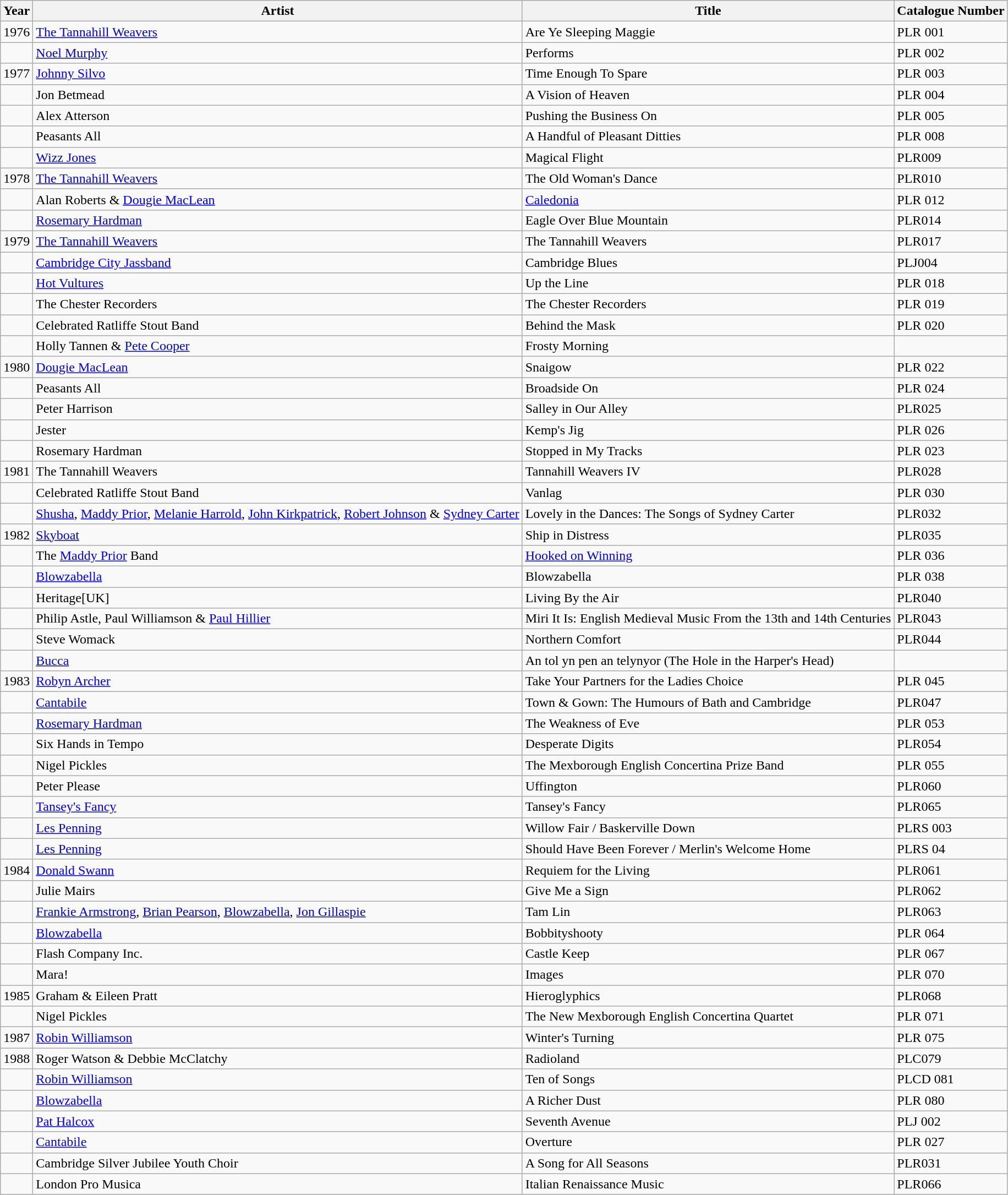<table class="wikitable">
<tr>
<th>Year</th>
<th>Artist</th>
<th>Title</th>
<th>Catalogue Number</th>
</tr>
<tr>
<td>1976</td>
<td><a href='#'>The Tannahill Weavers</a></td>
<td>Are Ye Sleeping Maggie</td>
<td>PLR 001</td>
</tr>
<tr>
<td></td>
<td><a href='#'>Noel Murphy</a></td>
<td>Performs</td>
<td>PLR 002</td>
</tr>
<tr>
<td>1977</td>
<td><a href='#'>Johnny Silvo</a></td>
<td>Time Enough To Spare</td>
<td>PLR 003</td>
</tr>
<tr>
<td></td>
<td>Jon Betmead</td>
<td>A Vision of Heaven</td>
<td>PLR 004</td>
</tr>
<tr>
<td></td>
<td>Alex Atterson</td>
<td>Pushing the Business On</td>
<td>PLR 005</td>
</tr>
<tr>
<td></td>
<td>Peasants All</td>
<td>A Handful of Pleasant Ditties</td>
<td>PLR 008</td>
</tr>
<tr>
<td></td>
<td><a href='#'>Wizz Jones</a></td>
<td>Magical Flight</td>
<td>PLR009</td>
</tr>
<tr>
<td>1978</td>
<td><a href='#'>The Tannahill Weavers</a></td>
<td>The Old Woman's Dance</td>
<td>PLR010</td>
</tr>
<tr>
<td></td>
<td>Alan Roberts & <a href='#'>Dougie MacLean</a></td>
<td><a href='#'>Caledonia</a></td>
<td>PLR 012</td>
</tr>
<tr>
<td></td>
<td><a href='#'>Rosemary Hardman</a></td>
<td>Eagle Over Blue Mountain</td>
<td>PLR014</td>
</tr>
<tr>
<td>1979</td>
<td><a href='#'>The Tannahill Weavers</a></td>
<td>The Tannahill Weavers</td>
<td>PLR017</td>
</tr>
<tr>
<td></td>
<td><a href='#'>Cambridge City Jassband</a></td>
<td>Cambridge Blues</td>
<td>PLJ004</td>
</tr>
<tr>
<td></td>
<td><a href='#'>Hot Vultures</a></td>
<td>Up the Line</td>
<td>PLR 018</td>
</tr>
<tr>
<td></td>
<td>The Chester Recorders</td>
<td>The Chester Recorders</td>
<td>PLR 019</td>
</tr>
<tr>
<td></td>
<td>Celebrated Ratliffe Stout Band</td>
<td>Behind the Mask</td>
<td>PLR 020</td>
</tr>
<tr>
<td></td>
<td>Holly Tannen & <a href='#'>Pete Cooper</a></td>
<td>Frosty Morning</td>
<td></td>
</tr>
<tr>
<td>1980</td>
<td><a href='#'>Dougie MacLean</a></td>
<td>Snaigow</td>
<td>PLR 022</td>
</tr>
<tr>
<td></td>
<td>Peasants All</td>
<td>Broadside On<br></td>
<td>PLR 024</td>
</tr>
<tr>
<td></td>
<td>Peter Harrison</td>
<td>Salley in Our Alley</td>
<td>PLR025</td>
</tr>
<tr>
<td></td>
<td>Jester</td>
<td>Kemp's Jig</td>
<td>PLR 026</td>
</tr>
<tr>
<td></td>
<td>Rosemary Hardman</td>
<td>Stopped in My Tracks</td>
<td>PLR 023</td>
</tr>
<tr>
<td>1981</td>
<td>The Tannahill Weavers</td>
<td>Tannahill Weavers IV</td>
<td>PLR028</td>
</tr>
<tr>
<td></td>
<td>Celebrated Ratliffe Stout Band</td>
<td>Vanlag</td>
<td>PLR 030</td>
</tr>
<tr>
<td></td>
<td><a href='#'>Shusha</a>, <a href='#'>Maddy Prior</a>, <a href='#'>Melanie Harrold</a>, <a href='#'>John Kirkpatrick</a>, <a href='#'>Robert Johnson</a> & <a href='#'>Sydney Carter</a></td>
<td>Lovely in the Dances: The Songs of Sydney Carter</td>
<td>PLR032</td>
</tr>
<tr>
<td>1982</td>
<td><a href='#'>Skyboat</a></td>
<td>Ship in Distress</td>
<td>PLR035</td>
</tr>
<tr>
<td></td>
<td>The <a href='#'>Maddy Prior</a> Band</td>
<td><a href='#'>Hooked on Winning</a></td>
<td>PLR 036</td>
</tr>
<tr>
<td></td>
<td><a href='#'>Blowzabella</a></td>
<td>Blowzabella</td>
<td>PLR 038</td>
</tr>
<tr>
<td></td>
<td>Heritage[UK]</td>
<td>Living By the Air</td>
<td>PLR040</td>
</tr>
<tr>
<td></td>
<td>Philip Astle, Paul Williamson & <a href='#'>Paul Hillier</a></td>
<td>Miri It Is: English Medieval Music From the 13th and 14th Centuries</td>
<td>PLR043</td>
</tr>
<tr>
<td></td>
<td>Steve Womack</td>
<td>Northern Comfort</td>
<td>PLR044</td>
</tr>
<tr>
<td></td>
<td><a href='#'>Bucca</a></td>
<td>An tol yn pen an telynyor (The Hole in the Harper's Head)</td>
<td></td>
</tr>
<tr>
<td>1983</td>
<td><a href='#'>Robyn Archer</a></td>
<td>Take Your Partners for the Ladies Choice</td>
<td>PLR 045</td>
</tr>
<tr>
<td></td>
<td><a href='#'>Cantabile</a></td>
<td>Town & Gown: The Humours of Bath and Cambridge</td>
<td>PLR047</td>
</tr>
<tr>
<td></td>
<td><a href='#'>Rosemary Hardman</a></td>
<td>The Weakness of Eve</td>
<td>PLR 053</td>
</tr>
<tr>
<td></td>
<td>Six Hands in Tempo</td>
<td>Desperate Digits</td>
<td>PLR054</td>
</tr>
<tr>
<td></td>
<td>Nigel Pickles</td>
<td>The Mexborough English Concertina Prize Band</td>
<td>PLR 055</td>
</tr>
<tr>
<td></td>
<td>Peter Please</td>
<td>Uffington</td>
<td>PLR060</td>
</tr>
<tr>
<td></td>
<td><a href='#'>Tansey's Fancy</a></td>
<td>Tansey's Fancy</td>
<td>PLR065</td>
</tr>
<tr>
<td></td>
<td><a href='#'>Les Penning</a></td>
<td>Willow Fair / Baskerville Down</td>
<td>PLRS 003</td>
</tr>
<tr>
<td></td>
<td><a href='#'>Les Penning</a></td>
<td>Should Have Been Forever / Merlin's Welcome Home</td>
<td>PLRS 04</td>
</tr>
<tr>
<td>1984</td>
<td><a href='#'>Donald Swann</a></td>
<td>Requiem for the Living</td>
<td>PLR061</td>
</tr>
<tr>
<td></td>
<td>Julie Mairs</td>
<td>Give Me a Sign</td>
<td>PLR062</td>
</tr>
<tr>
<td></td>
<td><a href='#'>Frankie Armstrong</a>, <a href='#'>Brian Pearson</a>, <a href='#'>Blowzabella</a>, <a href='#'>Jon Gillaspie</a></td>
<td>Tam Lin</td>
<td>PLR063</td>
</tr>
<tr>
<td></td>
<td><a href='#'>Blowzabella</a></td>
<td>Bobbityshooty</td>
<td>PLR 064</td>
</tr>
<tr>
<td></td>
<td>Flash Company Inc.</td>
<td>Castle Keep</td>
<td>PLR 067</td>
</tr>
<tr>
<td></td>
<td>Mara!</td>
<td>Images</td>
<td>PLR 070</td>
</tr>
<tr>
<td>1985</td>
<td>Graham & Eileen Pratt</td>
<td>Hieroglyphics</td>
<td>PLR068</td>
</tr>
<tr>
<td></td>
<td>Nigel Pickles</td>
<td>The New Mexborough English Concertina Quartet</td>
<td>PLR 071</td>
</tr>
<tr>
<td>1987</td>
<td><a href='#'>Robin Williamson</a></td>
<td>Winter's Turning</td>
<td>PLR 075</td>
</tr>
<tr>
<td>1988</td>
<td>Roger Watson & Debbie McClatchy</td>
<td>Radioland</td>
<td>PLC079</td>
</tr>
<tr>
<td></td>
<td><a href='#'>Robin Williamson</a></td>
<td>Ten of Songs</td>
<td>PLCD 081</td>
</tr>
<tr>
<td></td>
<td><a href='#'>Blowzabella</a></td>
<td>A Richer Dust</td>
<td>PLR 080</td>
</tr>
<tr>
<td></td>
<td><a href='#'>Pat Halcox</a></td>
<td>Seventh Avenue</td>
<td>PLJ 002</td>
</tr>
<tr>
<td></td>
<td><a href='#'>Cantabile</a></td>
<td>Overture</td>
<td>PLR 027</td>
</tr>
<tr>
<td></td>
<td>Cambridge Silver Jubilee Youth Choir</td>
<td>A Song for All Seasons</td>
<td>PLR031</td>
</tr>
<tr>
<td></td>
<td>London Pro Musica</td>
<td>Italian Renaissance Music</td>
<td>PLR066</td>
</tr>
</table>
